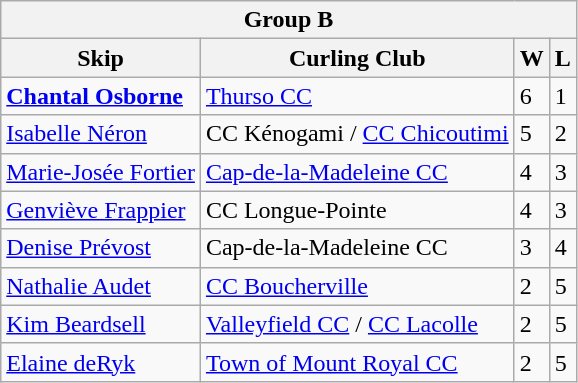<table class="wikitable">
<tr>
<th colspan="4">Group B</th>
</tr>
<tr>
<th>Skip</th>
<th>Curling Club</th>
<th>W</th>
<th>L</th>
</tr>
<tr>
<td><strong><a href='#'>Chantal Osborne</a></strong></td>
<td><a href='#'>Thurso CC</a></td>
<td>6</td>
<td>1</td>
</tr>
<tr>
<td><a href='#'>Isabelle Néron</a></td>
<td>CC Kénogami / <a href='#'>CC Chicoutimi</a></td>
<td>5</td>
<td>2</td>
</tr>
<tr>
<td><a href='#'>Marie-Josée Fortier</a></td>
<td><a href='#'>Cap-de-la-Madeleine CC</a></td>
<td>4</td>
<td>3</td>
</tr>
<tr>
<td><a href='#'>Genviève Frappier</a></td>
<td>CC Longue-Pointe</td>
<td>4</td>
<td>3</td>
</tr>
<tr>
<td><a href='#'>Denise Prévost</a></td>
<td>Cap-de-la-Madeleine CC</td>
<td>3</td>
<td>4</td>
</tr>
<tr>
<td><a href='#'>Nathalie Audet</a></td>
<td><a href='#'>CC Boucherville</a></td>
<td>2</td>
<td>5</td>
</tr>
<tr>
<td><a href='#'>Kim Beardsell</a></td>
<td><a href='#'>Valleyfield CC</a> / <a href='#'>CC Lacolle</a></td>
<td>2</td>
<td>5</td>
</tr>
<tr>
<td><a href='#'>Elaine deRyk</a></td>
<td><a href='#'>Town of Mount Royal CC</a></td>
<td>2</td>
<td>5</td>
</tr>
</table>
